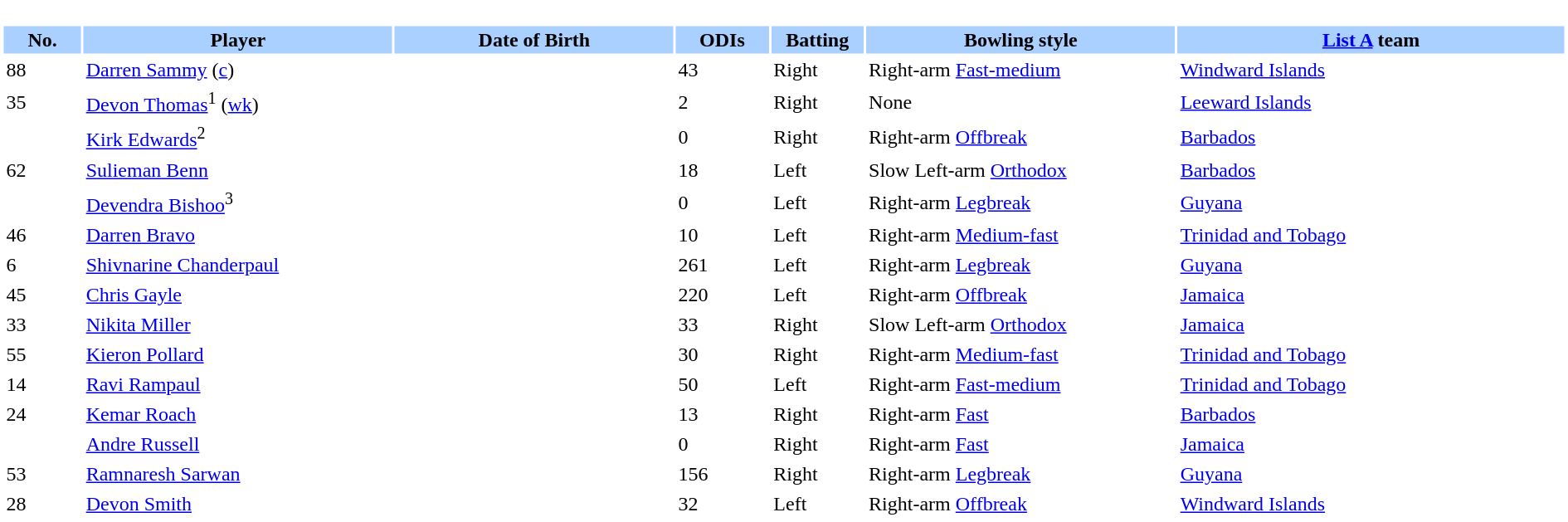<table border="0" style="width:100%">
<tr>
<td style="vertical-align:top; background:#fff; width:90%"><br><table border="0" cellspacing="2" cellpadding="2" style="width:100%">
<tr style="background:#aad0ff">
<th width=5%>No.</th>
<th width=20%>Player</th>
<th width=18%>Date of Birth</th>
<th width=6%>ODIs</th>
<th width=6%>Batting</th>
<th width=20%>Bowling style</th>
<th width=25%><a href='#'>List A</a> team</th>
</tr>
<tr>
<td>88</td>
<td><a href='#'>Darren Sammy</a> (<a href='#'>c</a>)</td>
<td></td>
<td>43</td>
<td>Right</td>
<td>Right-arm <a href='#'>Fast-medium</a></td>
<td> <a href='#'>Windward Islands</a></td>
</tr>
<tr>
<td>35</td>
<td><a href='#'>Devon Thomas</a><sup>1</sup> (<a href='#'>wk</a>)</td>
<td></td>
<td>2</td>
<td>Right</td>
<td>None</td>
<td> <a href='#'>Leeward Islands</a></td>
</tr>
<tr>
<td></td>
<td><a href='#'>Kirk Edwards</a><sup>2</sup></td>
<td></td>
<td>0</td>
<td>Right</td>
<td>Right-arm <a href='#'>Offbreak</a></td>
<td> <a href='#'>Barbados</a></td>
</tr>
<tr>
<td>62</td>
<td><a href='#'>Sulieman Benn</a></td>
<td></td>
<td>18</td>
<td>Left</td>
<td>Slow Left-arm <a href='#'>Orthodox</a></td>
<td> <a href='#'>Barbados</a></td>
</tr>
<tr>
<td></td>
<td><a href='#'>Devendra Bishoo</a><sup>3</sup></td>
<td></td>
<td>0</td>
<td>Left</td>
<td>Right-arm <a href='#'>Legbreak</a></td>
<td> <a href='#'>Guyana</a></td>
</tr>
<tr>
<td>46</td>
<td><a href='#'>Darren Bravo</a></td>
<td></td>
<td>10</td>
<td>Left</td>
<td>Right-arm <a href='#'>Medium-fast</a></td>
<td> <a href='#'>Trinidad and Tobago</a></td>
</tr>
<tr>
<td>6</td>
<td><a href='#'>Shivnarine Chanderpaul</a></td>
<td></td>
<td>261</td>
<td>Left</td>
<td>Right-arm <a href='#'>Legbreak</a></td>
<td> <a href='#'>Guyana</a></td>
</tr>
<tr>
<td>45</td>
<td><a href='#'>Chris Gayle</a></td>
<td></td>
<td>220</td>
<td>Left</td>
<td>Right-arm <a href='#'>Offbreak</a></td>
<td> <a href='#'>Jamaica</a></td>
</tr>
<tr>
<td>33</td>
<td><a href='#'>Nikita Miller</a></td>
<td></td>
<td>33</td>
<td>Right</td>
<td>Slow Left-arm <a href='#'>Orthodox</a></td>
<td> <a href='#'>Jamaica</a></td>
</tr>
<tr>
<td>55</td>
<td><a href='#'>Kieron Pollard</a></td>
<td></td>
<td>30</td>
<td>Right</td>
<td>Right-arm <a href='#'>Medium-fast</a></td>
<td> <a href='#'>Trinidad and Tobago</a></td>
</tr>
<tr>
<td>14</td>
<td><a href='#'>Ravi Rampaul</a></td>
<td></td>
<td>50</td>
<td>Left</td>
<td>Right-arm <a href='#'>Fast-medium</a></td>
<td> <a href='#'>Trinidad and Tobago</a></td>
</tr>
<tr>
<td>24</td>
<td><a href='#'>Kemar Roach</a></td>
<td></td>
<td>13</td>
<td>Right</td>
<td>Right-arm <a href='#'>Fast</a></td>
<td> <a href='#'>Barbados</a></td>
</tr>
<tr>
<td></td>
<td><a href='#'>Andre Russell</a></td>
<td></td>
<td>0</td>
<td>Right</td>
<td>Right-arm <a href='#'>Fast</a></td>
<td> <a href='#'>Jamaica</a></td>
</tr>
<tr>
<td>53</td>
<td><a href='#'>Ramnaresh Sarwan</a></td>
<td></td>
<td>156</td>
<td>Right</td>
<td>Right-arm <a href='#'>Legbreak</a></td>
<td> <a href='#'>Guyana</a></td>
</tr>
<tr>
<td>28</td>
<td><a href='#'>Devon Smith</a></td>
<td></td>
<td>32</td>
<td>Left</td>
<td>Right-arm <a href='#'>Offbreak</a></td>
<td> <a href='#'>Windward Islands</a></td>
</tr>
</table>
</td>
</tr>
</table>
